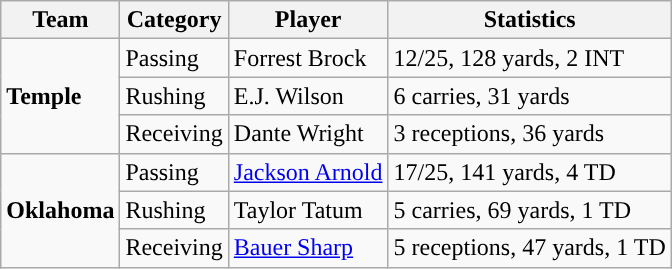<table class="wikitable" style="float: right;">
<tr>
<th>Team</th>
<th>Category</th>
<th>Player</th>
<th>Statistics</th>
</tr>
<tr>
<td rowspan=3><strong>Temple</strong></td>
<td>Passing</td>
<td>Forrest Brock</td>
<td>12/25, 128 yards, 2 INT</td>
</tr>
<tr>
<td>Rushing</td>
<td>E.J. Wilson</td>
<td>6 carries, 31 yards</td>
</tr>
<tr>
<td>Receiving</td>
<td>Dante Wright</td>
<td>3 receptions, 36 yards</td>
</tr>
<tr>
<td rowspan=3><strong>Oklahoma</strong></td>
<td>Passing</td>
<td><a href='#'>Jackson Arnold</a></td>
<td>17/25, 141 yards, 4 TD</td>
</tr>
<tr>
<td>Rushing</td>
<td>Taylor Tatum</td>
<td>5 carries, 69 yards, 1 TD</td>
</tr>
<tr>
<td>Receiving</td>
<td><a href='#'>Bauer Sharp</a></td>
<td>5 receptions, 47 yards, 1 TD</td>
</tr>
</table>
